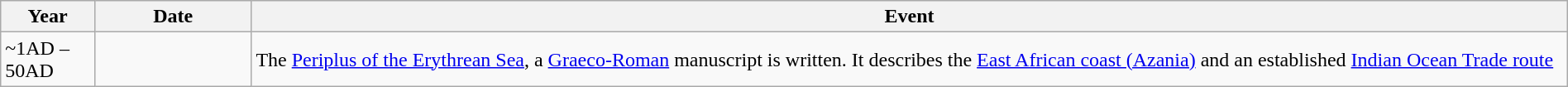<table class="wikitable" width="100%">
<tr>
<th style="width:6%">Year</th>
<th style="width:10%">Date</th>
<th>Event</th>
</tr>
<tr>
<td>~1AD – 50AD</td>
<td></td>
<td>The <a href='#'>Periplus of the Erythrean Sea</a>, a <a href='#'>Graeco-Roman</a> manuscript is written. It describes the <a href='#'>East African coast (Azania)</a> and an established <a href='#'>Indian Ocean Trade route</a></td>
</tr>
</table>
